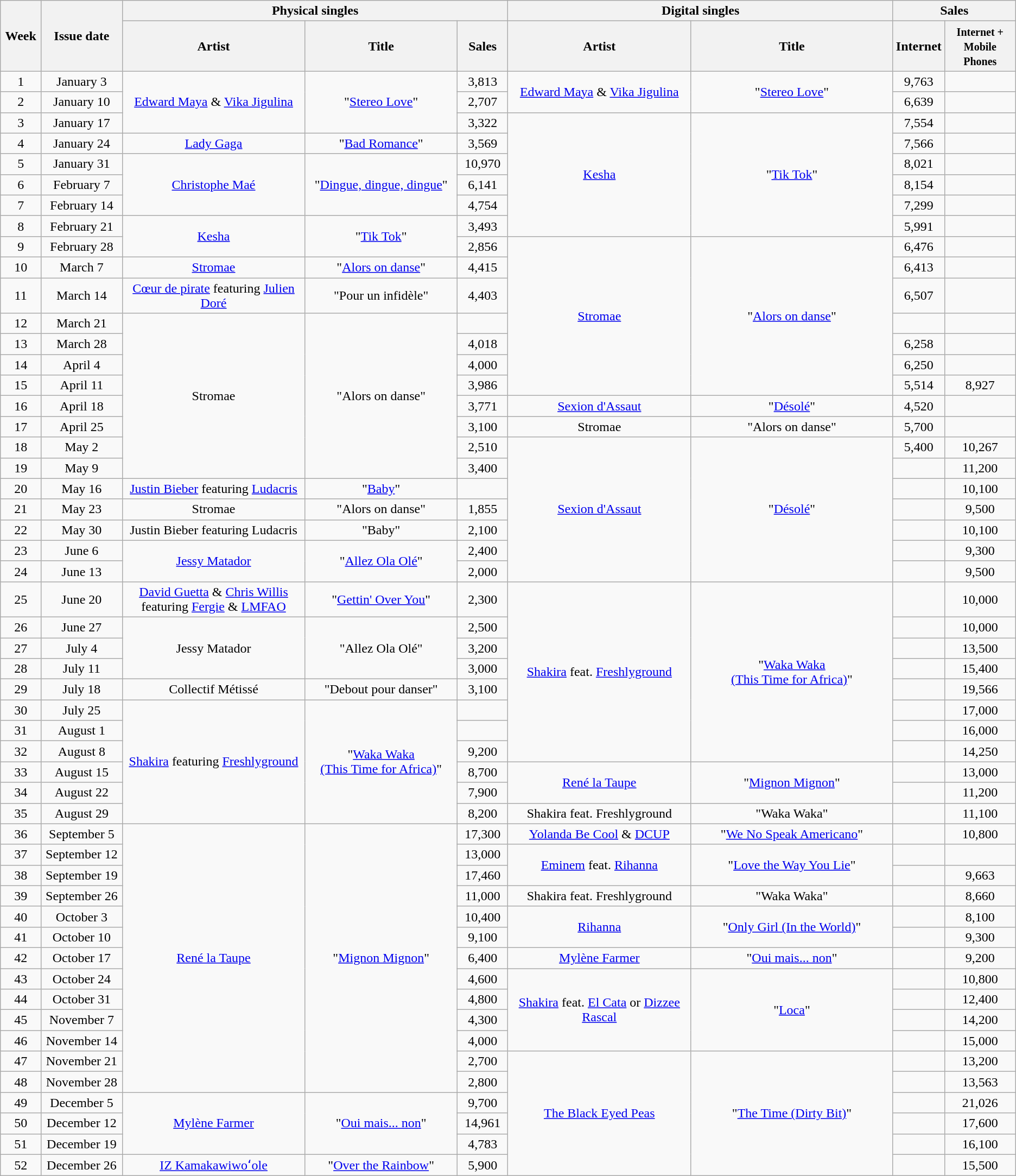<table class="wikitable" style="text-align:center;">
<tr>
<th rowspan="2" width="4%">Week</th>
<th rowspan="2" width="8%">Issue date</th>
<th colspan="3" width="38%">Physical singles</th>
<th colspan="2" width="29,5%">Digital singles</th>
<th colspan="2" width="13%">Sales</th>
</tr>
<tr>
<th width="18%">Artist</th>
<th width="15%">Title</th>
<th width="5%">Sales</th>
<th width="18%">Artist</th>
<th width="17,5%">Title</th>
<th width="5%">Internet</th>
<th width="7%"><small>Internet + Mobile Phones</small></th>
</tr>
<tr>
<td>1</td>
<td>January 3</td>
<td rowspan=3><a href='#'>Edward Maya</a> & <a href='#'>Vika Jigulina</a></td>
<td rowspan=3>"<a href='#'>Stereo Love</a>"</td>
<td>3,813</td>
<td rowspan=2><a href='#'>Edward Maya</a> & <a href='#'>Vika Jigulina</a></td>
<td rowspan=2>"<a href='#'>Stereo Love</a>"</td>
<td>9,763</td>
<td></td>
</tr>
<tr>
<td>2</td>
<td>January 10</td>
<td>2,707</td>
<td>6,639</td>
<td></td>
</tr>
<tr>
<td>3</td>
<td>January 17</td>
<td>3,322</td>
<td rowspan=6><a href='#'>Kesha</a></td>
<td rowspan=6>"<a href='#'>Tik Tok</a>"</td>
<td>7,554</td>
<td></td>
</tr>
<tr>
<td>4</td>
<td>January 24</td>
<td><a href='#'>Lady Gaga</a></td>
<td>"<a href='#'>Bad Romance</a>"</td>
<td>3,569</td>
<td>7,566</td>
<td></td>
</tr>
<tr>
<td>5</td>
<td>January 31</td>
<td rowspan=3><a href='#'>Christophe Maé</a></td>
<td rowspan=3>"<a href='#'>Dingue, dingue, dingue</a>"</td>
<td>10,970</td>
<td>8,021</td>
<td></td>
</tr>
<tr>
<td>6</td>
<td>February 7</td>
<td>6,141</td>
<td>8,154</td>
<td></td>
</tr>
<tr>
<td>7</td>
<td>February 14</td>
<td>4,754</td>
<td>7,299</td>
<td></td>
</tr>
<tr>
<td>8</td>
<td>February 21</td>
<td rowspan=2><a href='#'>Kesha</a></td>
<td rowspan=2>"<a href='#'>Tik Tok</a>"</td>
<td>3,493</td>
<td>5,991</td>
<td></td>
</tr>
<tr>
<td>9</td>
<td>February 28</td>
<td>2,856</td>
<td rowspan=7><a href='#'>Stromae</a></td>
<td rowspan=7>"<a href='#'>Alors on danse</a>"</td>
<td>6,476</td>
<td></td>
</tr>
<tr>
<td>10</td>
<td>March 7</td>
<td><a href='#'>Stromae</a></td>
<td>"<a href='#'>Alors on danse</a>"</td>
<td>4,415</td>
<td>6,413</td>
<td></td>
</tr>
<tr>
<td>11</td>
<td>March 14</td>
<td><a href='#'>Cœur de pirate</a> featuring <a href='#'>Julien Doré</a></td>
<td>"Pour un infidèle"</td>
<td>4,403</td>
<td>6,507</td>
<td></td>
</tr>
<tr>
<td>12</td>
<td>March 21</td>
<td rowspan=8>Stromae</td>
<td rowspan=8>"Alors on danse"</td>
<td></td>
<td></td>
<td></td>
</tr>
<tr>
<td>13</td>
<td>March 28</td>
<td>4,018</td>
<td>6,258</td>
<td></td>
</tr>
<tr>
<td>14</td>
<td>April 4</td>
<td>4,000</td>
<td>6,250</td>
<td></td>
</tr>
<tr>
<td>15</td>
<td>April 11</td>
<td>3,986</td>
<td>5,514</td>
<td>8,927</td>
</tr>
<tr>
<td>16</td>
<td>April 18</td>
<td>3,771</td>
<td><a href='#'>Sexion d'Assaut</a></td>
<td>"<a href='#'>Désolé</a>"</td>
<td>4,520</td>
<td></td>
</tr>
<tr>
<td>17</td>
<td>April 25</td>
<td>3,100</td>
<td>Stromae</td>
<td>"Alors on danse"</td>
<td>5,700</td>
<td></td>
</tr>
<tr>
<td>18</td>
<td>May 2</td>
<td>2,510</td>
<td rowspan=7><a href='#'>Sexion d'Assaut</a></td>
<td rowspan=7>"<a href='#'>Désolé</a>"</td>
<td>5,400</td>
<td>10,267</td>
</tr>
<tr>
<td>19</td>
<td>May 9</td>
<td>3,400</td>
<td></td>
<td>11,200</td>
</tr>
<tr>
<td>20</td>
<td>May 16</td>
<td><a href='#'>Justin Bieber</a> featuring <a href='#'>Ludacris</a></td>
<td>"<a href='#'>Baby</a>"</td>
<td></td>
<td></td>
<td>10,100</td>
</tr>
<tr>
<td>21</td>
<td>May 23</td>
<td>Stromae</td>
<td>"Alors on danse"</td>
<td>1,855</td>
<td></td>
<td>9,500</td>
</tr>
<tr>
<td>22</td>
<td>May 30</td>
<td>Justin Bieber featuring Ludacris</td>
<td>"Baby"</td>
<td>2,100</td>
<td></td>
<td>10,100</td>
</tr>
<tr>
<td>23</td>
<td>June 6</td>
<td rowspan=2><a href='#'>Jessy Matador</a></td>
<td rowspan=2>"<a href='#'>Allez Ola Olé</a>"</td>
<td>2,400</td>
<td></td>
<td>9,300</td>
</tr>
<tr>
<td>24</td>
<td>June 13</td>
<td>2,000</td>
<td></td>
<td>9,500</td>
</tr>
<tr>
<td>25</td>
<td>June 20</td>
<td><a href='#'>David Guetta</a> & <a href='#'>Chris Willis</a> featuring <a href='#'>Fergie</a> & <a href='#'>LMFAO</a></td>
<td>"<a href='#'>Gettin' Over You</a>"</td>
<td>2,300</td>
<td rowspan=8><a href='#'>Shakira</a> feat. <a href='#'>Freshlyground</a></td>
<td rowspan=8>"<a href='#'>Waka Waka</a> <br><a href='#'>(This Time for Africa)</a>"</td>
<td></td>
<td>10,000</td>
</tr>
<tr>
<td>26</td>
<td>June 27</td>
<td rowspan=3>Jessy Matador</td>
<td rowspan=3>"Allez Ola Olé"</td>
<td>2,500</td>
<td></td>
<td>10,000</td>
</tr>
<tr>
<td>27</td>
<td>July 4</td>
<td>3,200</td>
<td></td>
<td>13,500</td>
</tr>
<tr>
<td>28</td>
<td>July 11</td>
<td>3,000</td>
<td></td>
<td>15,400</td>
</tr>
<tr>
<td>29</td>
<td>July 18</td>
<td>Collectif Métissé</td>
<td>"Debout pour danser"</td>
<td>3,100</td>
<td></td>
<td>19,566</td>
</tr>
<tr>
<td>30</td>
<td>July 25</td>
<td rowspan=6><a href='#'>Shakira</a> featuring <a href='#'>Freshlyground</a></td>
<td rowspan=6>"<a href='#'>Waka Waka</a> <br><a href='#'>(This Time for Africa)</a>"</td>
<td></td>
<td></td>
<td>17,000</td>
</tr>
<tr>
<td>31</td>
<td>August 1</td>
<td></td>
<td></td>
<td>16,000</td>
</tr>
<tr>
<td>32</td>
<td>August 8</td>
<td>9,200</td>
<td></td>
<td>14,250</td>
</tr>
<tr>
<td>33</td>
<td>August 15</td>
<td>8,700</td>
<td rowspan=2><a href='#'>René la Taupe</a></td>
<td rowspan=2>"<a href='#'>Mignon Mignon</a>"</td>
<td></td>
<td>13,000</td>
</tr>
<tr>
<td>34</td>
<td>August 22</td>
<td>7,900</td>
<td></td>
<td>11,200</td>
</tr>
<tr>
<td>35</td>
<td>August 29</td>
<td>8,200</td>
<td rowspan=1>Shakira feat. Freshlyground</td>
<td rowspan=1>"Waka Waka"</td>
<td></td>
<td>11,100</td>
</tr>
<tr>
<td>36</td>
<td>September 5</td>
<td rowspan=13><a href='#'>René la Taupe</a></td>
<td rowspan=13>"<a href='#'>Mignon Mignon</a>"</td>
<td>17,300</td>
<td rowspan=1><a href='#'>Yolanda Be Cool</a> & <a href='#'>DCUP</a></td>
<td rowspan=1>"<a href='#'>We No Speak Americano</a>"</td>
<td></td>
<td>10,800</td>
</tr>
<tr>
<td>37</td>
<td>September 12</td>
<td>13,000</td>
<td rowspan=2><a href='#'>Eminem</a> feat. <a href='#'>Rihanna</a></td>
<td rowspan=2>"<a href='#'>Love the Way You Lie</a>"</td>
<td></td>
<td></td>
</tr>
<tr>
<td>38</td>
<td>September 19</td>
<td>17,460</td>
<td></td>
<td>9,663</td>
</tr>
<tr>
<td>39</td>
<td>September 26</td>
<td>11,000</td>
<td rowspan=1>Shakira feat. Freshlyground</td>
<td rowspan=1>"Waka Waka"</td>
<td></td>
<td>8,660</td>
</tr>
<tr>
<td>40</td>
<td>October 3</td>
<td>10,400</td>
<td rowspan=2><a href='#'>Rihanna</a></td>
<td rowspan=2>"<a href='#'>Only Girl (In the World)</a>"</td>
<td></td>
<td>8,100</td>
</tr>
<tr>
<td>41</td>
<td>October 10</td>
<td>9,100</td>
<td></td>
<td>9,300</td>
</tr>
<tr>
<td>42</td>
<td>October 17</td>
<td>6,400</td>
<td><a href='#'>Mylène Farmer</a></td>
<td>"<a href='#'>Oui mais... non</a>"</td>
<td></td>
<td>9,200</td>
</tr>
<tr>
<td>43</td>
<td>October 24</td>
<td>4,600</td>
<td rowspan=4><a href='#'>Shakira</a> feat. <a href='#'>El Cata</a> or <a href='#'>Dizzee Rascal</a></td>
<td rowspan=4>"<a href='#'>Loca</a>"</td>
<td></td>
<td>10,800</td>
</tr>
<tr>
<td>44</td>
<td>October 31</td>
<td>4,800</td>
<td></td>
<td>12,400</td>
</tr>
<tr>
<td>45</td>
<td>November 7</td>
<td>4,300</td>
<td></td>
<td>14,200</td>
</tr>
<tr>
<td>46</td>
<td>November 14</td>
<td>4,000</td>
<td></td>
<td>15,000</td>
</tr>
<tr>
<td>47</td>
<td>November 21</td>
<td>2,700</td>
<td rowspan=6><a href='#'>The Black Eyed Peas</a></td>
<td rowspan=6>"<a href='#'>The Time (Dirty Bit)</a>"</td>
<td></td>
<td>13,200</td>
</tr>
<tr>
<td>48</td>
<td>November 28</td>
<td>2,800</td>
<td></td>
<td>13,563</td>
</tr>
<tr>
<td>49</td>
<td>December 5</td>
<td rowspan=3><a href='#'>Mylène Farmer</a></td>
<td rowspan=3>"<a href='#'>Oui mais... non</a>"</td>
<td>9,700</td>
<td></td>
<td>21,026</td>
</tr>
<tr>
<td>50</td>
<td>December 12</td>
<td>14,961</td>
<td></td>
<td>17,600</td>
</tr>
<tr>
<td>51</td>
<td>December 19</td>
<td>4,783</td>
<td></td>
<td>16,100</td>
</tr>
<tr>
<td>52</td>
<td>December 26</td>
<td rowspan=1><a href='#'>IZ Kamakawiwoʻole</a></td>
<td rowspan=1>"<a href='#'>Over the Rainbow</a>"</td>
<td>5,900</td>
<td></td>
<td>15,500</td>
</tr>
</table>
